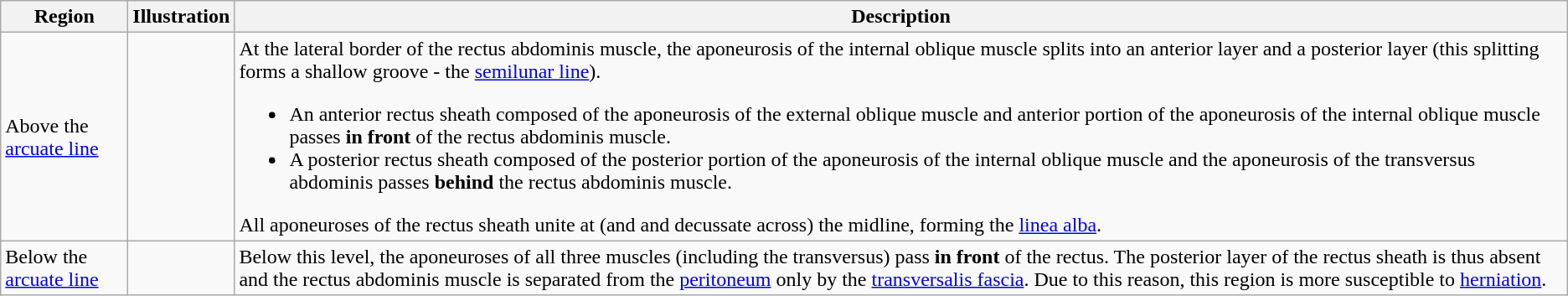<table class="wikitable">
<tr>
<th>Region</th>
<th>Illustration</th>
<th>Description</th>
</tr>
<tr>
<td>Above the <a href='#'>arcuate line</a></td>
<td></td>
<td>At the lateral border of the rectus abdominis muscle, the aponeurosis of the internal oblique muscle splits into an anterior layer and a posterior layer (this splitting forms a shallow groove - the <a href='#'>semilunar line</a>).<strong></strong><br><ul><li>An anterior rectus sheath composed of the aponeurosis of the external oblique muscle and anterior portion of the aponeurosis of the internal oblique muscle passes <strong>in front</strong> of the rectus abdominis muscle.<strong></strong></li><li>A posterior rectus sheath composed of the posterior portion of the aponeurosis of the internal oblique muscle and the aponeurosis of the transversus abdominis passes <strong>behind</strong> the rectus abdominis muscle.<strong></strong></li></ul>All aponeuroses of the rectus sheath unite at (and and decussate across) the midline, forming the <a href='#'>linea alba</a>.<strong></strong></td>
</tr>
<tr>
<td>Below the <a href='#'>arcuate line</a></td>
<td></td>
<td>Below this level, the aponeuroses of all three muscles (including the transversus) pass <strong>in front</strong> of the rectus.<strong></strong> The posterior layer of the rectus sheath is thus absent and the rectus abdominis muscle is separated from the <a href='#'>peritoneum</a> only by the <a href='#'>transversalis fascia</a>. Due to this reason, this region is more susceptible to <a href='#'>herniation</a>.</td>
</tr>
</table>
